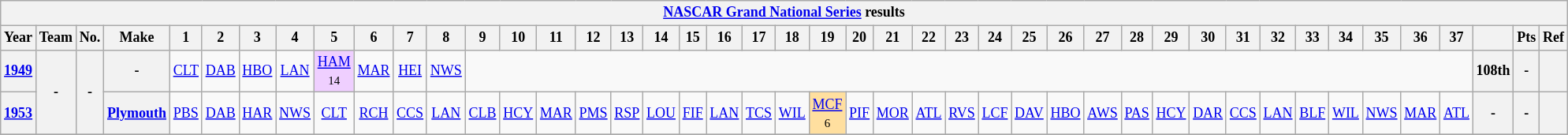<table class="wikitable" style="text-align:center; font-size:75%">
<tr>
<th colspan=66><a href='#'>NASCAR Grand National Series</a> results</th>
</tr>
<tr>
<th>Year</th>
<th>Team</th>
<th>No.</th>
<th>Make</th>
<th>1</th>
<th>2</th>
<th>3</th>
<th>4</th>
<th>5</th>
<th>6</th>
<th>7</th>
<th>8</th>
<th>9</th>
<th>10</th>
<th>11</th>
<th>12</th>
<th>13</th>
<th>14</th>
<th>15</th>
<th>16</th>
<th>17</th>
<th>18</th>
<th>19</th>
<th>20</th>
<th>21</th>
<th>22</th>
<th>23</th>
<th>24</th>
<th>25</th>
<th>26</th>
<th>27</th>
<th>28</th>
<th>29</th>
<th>30</th>
<th>31</th>
<th>32</th>
<th>33</th>
<th>34</th>
<th>35</th>
<th>36</th>
<th>37</th>
<th></th>
<th>Pts</th>
<th>Ref</th>
</tr>
<tr>
<th><a href='#'>1949</a></th>
<th rowspan=2>-</th>
<th rowspan=2>-</th>
<th>-</th>
<td><a href='#'>CLT</a></td>
<td><a href='#'>DAB</a></td>
<td><a href='#'>HBO</a></td>
<td><a href='#'>LAN</a></td>
<td style="background:#EFCFFF;"><a href='#'>HAM</a><br><small>14</small></td>
<td><a href='#'>MAR</a></td>
<td><a href='#'>HEI</a></td>
<td><a href='#'>NWS</a></td>
<td colspan=29></td>
<th>108th</th>
<th>-</th>
<th></th>
</tr>
<tr>
<th><a href='#'>1953</a></th>
<th><a href='#'>Plymouth</a></th>
<td><a href='#'>PBS</a></td>
<td><a href='#'>DAB</a></td>
<td><a href='#'>HAR</a></td>
<td><a href='#'>NWS</a></td>
<td><a href='#'>CLT</a></td>
<td><a href='#'>RCH</a></td>
<td><a href='#'>CCS</a></td>
<td><a href='#'>LAN</a></td>
<td><a href='#'>CLB</a></td>
<td><a href='#'>HCY</a></td>
<td><a href='#'>MAR</a></td>
<td><a href='#'>PMS</a></td>
<td><a href='#'>RSP</a></td>
<td><a href='#'>LOU</a></td>
<td><a href='#'>FIF</a></td>
<td><a href='#'>LAN</a></td>
<td><a href='#'>TCS</a></td>
<td><a href='#'>WIL</a></td>
<td style="background:#FFDF9F;"><a href='#'>MCF</a><br><small>6</small></td>
<td><a href='#'>PIF</a></td>
<td><a href='#'>MOR</a></td>
<td><a href='#'>ATL</a></td>
<td><a href='#'>RVS</a></td>
<td><a href='#'>LCF</a></td>
<td><a href='#'>DAV</a></td>
<td><a href='#'>HBO</a></td>
<td><a href='#'>AWS</a></td>
<td><a href='#'>PAS</a></td>
<td><a href='#'>HCY</a></td>
<td><a href='#'>DAR</a></td>
<td><a href='#'>CCS</a></td>
<td><a href='#'>LAN</a></td>
<td><a href='#'>BLF</a></td>
<td><a href='#'>WIL</a></td>
<td><a href='#'>NWS</a></td>
<td><a href='#'>MAR</a></td>
<td><a href='#'>ATL</a></td>
<th>-</th>
<th>-</th>
<th></th>
</tr>
<tr>
</tr>
</table>
